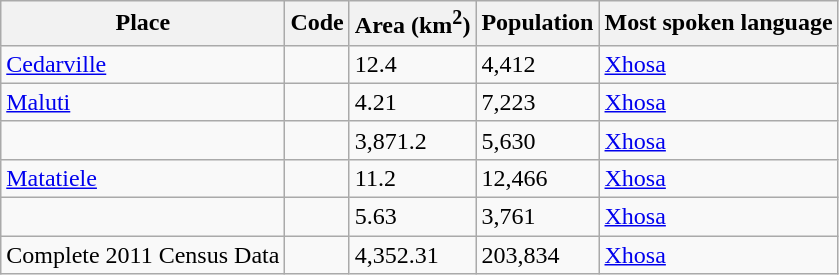<table class="wikitable sortable">
<tr>
<th>Place</th>
<th>Code</th>
<th>Area (km<sup>2</sup>)</th>
<th>Population</th>
<th>Most spoken language</th>
</tr>
<tr>
<td><a href='#'>Cedarville</a></td>
<td></td>
<td>12.4</td>
<td>4,412</td>
<td><a href='#'>Xhosa</a></td>
</tr>
<tr>
<td><a href='#'>Maluti</a></td>
<td></td>
<td>4.21</td>
<td>7,223</td>
<td><a href='#'>Xhosa</a></td>
</tr>
<tr>
<td></td>
<td></td>
<td>3,871.2</td>
<td>5,630</td>
<td><a href='#'>Xhosa</a></td>
</tr>
<tr>
<td><a href='#'>Matatiele</a></td>
<td></td>
<td>11.2</td>
<td>12,466</td>
<td><a href='#'>Xhosa</a></td>
</tr>
<tr>
<td></td>
<td></td>
<td>5.63</td>
<td>3,761</td>
<td><a href='#'>Xhosa</a></td>
</tr>
<tr>
<td>Complete 2011 Census Data</td>
<td></td>
<td>4,352.31</td>
<td>203,834</td>
<td><a href='#'>Xhosa</a></td>
</tr>
</table>
